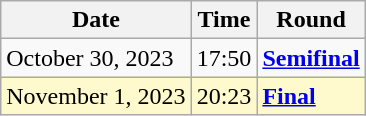<table class="wikitable">
<tr>
<th>Date</th>
<th>Time</th>
<th>Round</th>
</tr>
<tr>
<td>October 30, 2023</td>
<td>17:50</td>
<td><strong><a href='#'>Semifinal</a></strong></td>
</tr>
<tr style=background:lemonchiffon>
<td>November 1, 2023</td>
<td>20:23</td>
<td><strong><a href='#'>Final</a></strong></td>
</tr>
</table>
